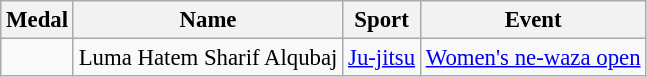<table class="wikitable sortable" style="font-size: 95%;">
<tr>
<th>Medal</th>
<th>Name</th>
<th>Sport</th>
<th>Event</th>
</tr>
<tr>
<td></td>
<td>Luma Hatem Sharif Alqubaj</td>
<td><a href='#'>Ju-jitsu</a></td>
<td><a href='#'>Women's ne-waza open</a></td>
</tr>
</table>
